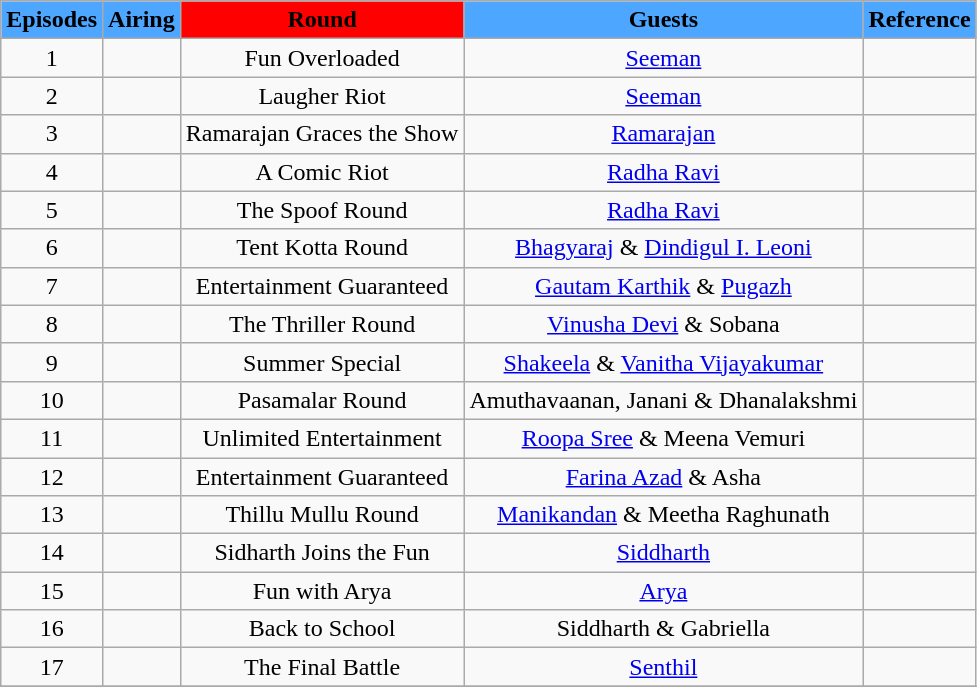<table class="wikitable" style="text-align:center;">
<tr>
<th scope="col" style ="background: #4da6ff;"style="background: #FF7F00 ;color:black">Episodes</th>
<th scope="col" style ="background: #4da6ff;"style="background: #FF7F00 ;color:black">Airing</th>
<th scope="col" style ="background: #FF0000;"style="background: #FF7F00 ;color:black">Round</th>
<th scope="col" style ="background: #4da6ff;"style="background: #FF7F00 ;color:black">Guests</th>
<th scope="col" style ="background: #4da6ff;"style="background: #FF7F00 ;color:black">Reference</th>
</tr>
<tr>
<td>1</td>
<td></td>
<td>Fun Overloaded</td>
<td><a href='#'>Seeman</a></td>
<td></td>
</tr>
<tr>
<td>2</td>
<td></td>
<td>Laugher Riot</td>
<td><a href='#'>Seeman</a></td>
<td></td>
</tr>
<tr>
<td>3</td>
<td></td>
<td>Ramarajan Graces the Show</td>
<td><a href='#'>Ramarajan</a></td>
<td></td>
</tr>
<tr>
<td>4</td>
<td></td>
<td>A Comic Riot</td>
<td><a href='#'>Radha Ravi</a></td>
<td></td>
</tr>
<tr>
<td>5</td>
<td></td>
<td>The Spoof Round</td>
<td><a href='#'>Radha Ravi</a></td>
<td></td>
</tr>
<tr>
<td>6</td>
<td></td>
<td>Tent Kotta Round</td>
<td><a href='#'>Bhagyaraj</a> & <a href='#'>Dindigul I. Leoni</a></td>
<td></td>
</tr>
<tr>
<td>7</td>
<td></td>
<td>Entertainment Guaranteed</td>
<td><a href='#'>Gautam Karthik</a> & <a href='#'>Pugazh</a></td>
<td></td>
</tr>
<tr>
<td>8</td>
<td></td>
<td>The Thriller Round</td>
<td><a href='#'>Vinusha Devi</a> & Sobana</td>
<td></td>
</tr>
<tr>
<td>9</td>
<td></td>
<td>Summer Special</td>
<td><a href='#'>Shakeela</a> & <a href='#'>Vanitha Vijayakumar</a></td>
<td></td>
</tr>
<tr>
<td>10</td>
<td></td>
<td>Pasamalar Round</td>
<td>Amuthavaanan, Janani & Dhanalakshmi</td>
<td></td>
</tr>
<tr>
<td>11</td>
<td></td>
<td>Unlimited Entertainment</td>
<td><a href='#'>Roopa Sree</a> & Meena Vemuri</td>
<td></td>
</tr>
<tr>
<td>12</td>
<td></td>
<td>Entertainment Guaranteed</td>
<td><a href='#'>Farina Azad</a> & Asha</td>
<td></td>
</tr>
<tr>
<td>13</td>
<td></td>
<td>Thillu Mullu Round</td>
<td><a href='#'>Manikandan</a> & Meetha Raghunath</td>
<td></td>
</tr>
<tr>
<td>14</td>
<td></td>
<td>Sidharth Joins the Fun</td>
<td><a href='#'>Siddharth</a></td>
<td></td>
</tr>
<tr>
<td>15</td>
<td></td>
<td>Fun with Arya</td>
<td><a href='#'>Arya</a></td>
<td></td>
</tr>
<tr>
<td>16</td>
<td></td>
<td>Back to School</td>
<td>Siddharth & Gabriella</td>
<td></td>
</tr>
<tr>
<td>17</td>
<td></td>
<td>The Final Battle</td>
<td><a href='#'>Senthil</a></td>
<td></td>
</tr>
<tr>
</tr>
</table>
